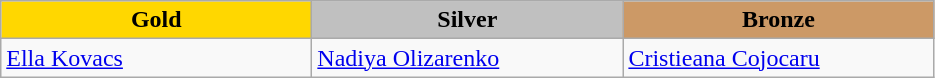<table class="wikitable" style="text-align:left">
<tr align="center">
<td width=200 bgcolor=gold><strong>Gold</strong></td>
<td width=200 bgcolor=silver><strong>Silver</strong></td>
<td width=200 bgcolor=CC9966><strong>Bronze</strong></td>
</tr>
<tr>
<td><a href='#'>Ella Kovacs</a><br><em></em></td>
<td><a href='#'>Nadiya Olizarenko</a><br><em></em></td>
<td><a href='#'>Cristieana Cojocaru</a><br><em></em></td>
</tr>
</table>
